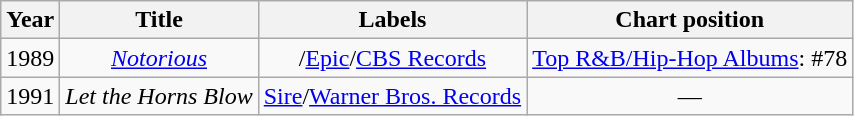<table class="wikitable" style="text-align:center">
<tr>
<th>Year</th>
<th>Title</th>
<th>Labels</th>
<th>Chart position</th>
</tr>
<tr>
<td>1989</td>
<td><em><a href='#'>Notorious</a></em></td>
<td>/<a href='#'>Epic</a>/<a href='#'>CBS Records</a></td>
<td><a href='#'>Top R&B/Hip-Hop Albums</a>: #78</td>
</tr>
<tr>
<td>1991</td>
<td><em>Let the Horns Blow</em></td>
<td><a href='#'>Sire</a>/<a href='#'>Warner Bros. Records</a></td>
<td>—</td>
</tr>
</table>
